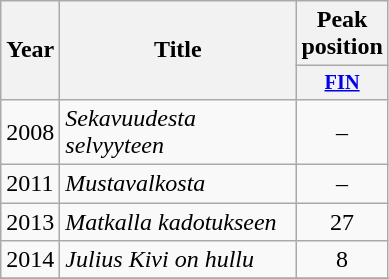<table class="wikitable">
<tr>
<th rowspan="2">Year</th>
<th rowspan="2" style="width:150px;">Title</th>
<th colspan="2">Peak<br>position</th>
</tr>
<tr>
<th style="width;font-size:85%"><a href='#'>FIN</a> <br></th>
</tr>
<tr>
<td>2008</td>
<td><em>Sekavuudesta selvyyteen</em></td>
<td style="text-align:center;">–</td>
</tr>
<tr>
<td>2011</td>
<td><em>Mustavalkosta</em></td>
<td style="text-align:center;">–</td>
</tr>
<tr>
<td>2013</td>
<td><em>Matkalla kadotukseen</em></td>
<td style="text-align:center;">27</td>
</tr>
<tr>
<td>2014</td>
<td><em>Julius Kivi on hullu</em></td>
<td style="text-align:center;">8</td>
</tr>
<tr>
</tr>
</table>
